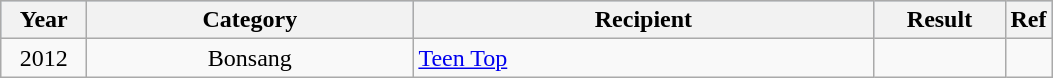<table class="wikitable">
<tr style="background:#B0C4DE;">
<th style="width:50px;">Year</th>
<th style="width:210px;">Category</th>
<th style="width:300px;">Recipient</th>
<th style="width:80px;">Result</th>
<th>Ref</th>
</tr>
<tr>
<td align="center" rowspan="1">2012</td>
<td align="center">Bonsang</td>
<td><a href='#'>Teen Top</a></td>
<td></td>
<td align="center"></td>
</tr>
</table>
